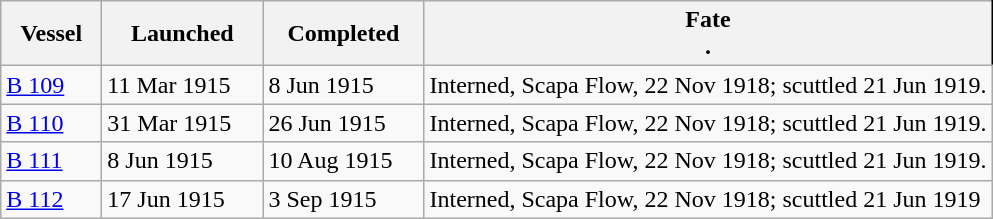<table class="wikitable">
<tr>
<th width="60px">Vessel</th>
<th width="100px">Launched</th>
<th width="100px">Completed</th>
<th style="border-right:1px solid black;">Fate<br>.</th>
</tr>
<tr>
<td><a href='#'>B 109</a></td>
<td>11 Mar 1915</td>
<td>8 Jun 1915</td>
<td>Interned, Scapa Flow, 22 Nov 1918; scuttled 21 Jun 1919.</td>
</tr>
<tr>
<td><a href='#'>B 110</a></td>
<td>31 Mar 1915</td>
<td>26 Jun 1915</td>
<td>Interned, Scapa Flow, 22 Nov 1918; scuttled 21 Jun 1919.</td>
</tr>
<tr>
<td><a href='#'>B 111</a></td>
<td>8 Jun 1915</td>
<td>10 Aug 1915</td>
<td>Interned, Scapa Flow, 22 Nov 1918; scuttled 21 Jun 1919.</td>
</tr>
<tr>
<td><a href='#'>B 112</a></td>
<td>17 Jun 1915</td>
<td>3 Sep 1915</td>
<td>Interned, Scapa Flow, 22 Nov 1918; scuttled 21 Jun 1919</td>
</tr>
</table>
